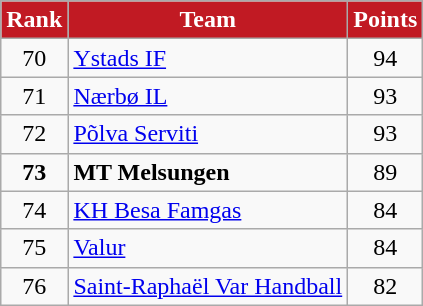<table class="wikitable" style="text-align: center;">
<tr>
<th style="color:#FFFFFF; background:#C11A23">Rank</th>
<th style="color:#FFFFFF; background:#C11A23">Team</th>
<th style="color:#FFFFFF; background:#C11A23">Points</th>
</tr>
<tr>
<td>70</td>
<td align=left> <a href='#'>Ystads IF</a></td>
<td>94</td>
</tr>
<tr>
<td>71</td>
<td align=left> <a href='#'>Nærbø IL</a></td>
<td>93</td>
</tr>
<tr>
<td>72</td>
<td align=left> <a href='#'>Põlva Serviti</a></td>
<td>93</td>
</tr>
<tr>
<td><strong>73</strong></td>
<td align=left> <strong>MT Melsungen</strong></td>
<td>89</td>
</tr>
<tr>
<td>74</td>
<td align=left> <a href='#'>KH Besa Famgas</a></td>
<td>84</td>
</tr>
<tr>
<td>75</td>
<td align=left> <a href='#'>Valur</a></td>
<td>84</td>
</tr>
<tr>
<td>76</td>
<td align=left> <a href='#'>Saint-Raphaël Var Handball</a></td>
<td>82</td>
</tr>
</table>
